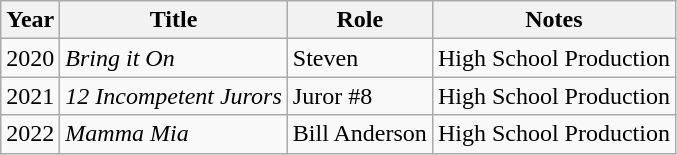<table class="wikitable">
<tr>
<th>Year</th>
<th>Title</th>
<th>Role</th>
<th>Notes</th>
</tr>
<tr>
<td>2020</td>
<td><em>Bring it On</em></td>
<td>Steven</td>
<td>High School Production</td>
</tr>
<tr>
<td>2021</td>
<td><em>12 Incompetent Jurors</em></td>
<td>Juror #8</td>
<td>High School Production</td>
</tr>
<tr>
<td>2022</td>
<td><em>Mamma Mia</em></td>
<td>Bill Anderson</td>
<td>High School Production</td>
</tr>
</table>
